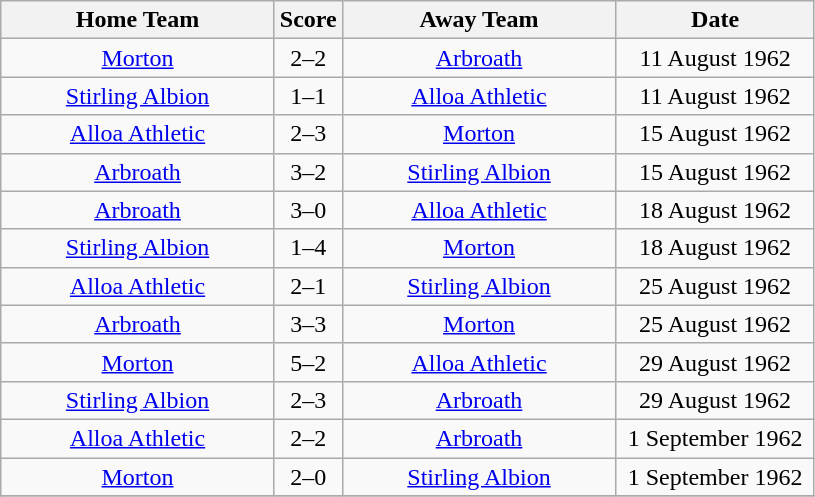<table class="wikitable" style="text-align:center;">
<tr>
<th width=175>Home Team</th>
<th width=20>Score</th>
<th width=175>Away Team</th>
<th width= 125>Date</th>
</tr>
<tr>
<td><a href='#'>Morton</a></td>
<td>2–2</td>
<td><a href='#'>Arbroath</a></td>
<td>11 August 1962</td>
</tr>
<tr>
<td><a href='#'>Stirling Albion</a></td>
<td>1–1</td>
<td><a href='#'>Alloa Athletic</a></td>
<td>11 August 1962</td>
</tr>
<tr>
<td><a href='#'>Alloa Athletic</a></td>
<td>2–3</td>
<td><a href='#'>Morton</a></td>
<td>15 August 1962</td>
</tr>
<tr>
<td><a href='#'>Arbroath</a></td>
<td>3–2</td>
<td><a href='#'>Stirling Albion</a></td>
<td>15 August 1962</td>
</tr>
<tr>
<td><a href='#'>Arbroath</a></td>
<td>3–0</td>
<td><a href='#'>Alloa Athletic</a></td>
<td>18 August 1962</td>
</tr>
<tr>
<td><a href='#'>Stirling Albion</a></td>
<td>1–4</td>
<td><a href='#'>Morton</a></td>
<td>18 August 1962</td>
</tr>
<tr>
<td><a href='#'>Alloa Athletic</a></td>
<td>2–1</td>
<td><a href='#'>Stirling Albion</a></td>
<td>25 August 1962</td>
</tr>
<tr>
<td><a href='#'>Arbroath</a></td>
<td>3–3</td>
<td><a href='#'>Morton</a></td>
<td>25 August 1962</td>
</tr>
<tr>
<td><a href='#'>Morton</a></td>
<td>5–2</td>
<td><a href='#'>Alloa Athletic</a></td>
<td>29 August 1962</td>
</tr>
<tr>
<td><a href='#'>Stirling Albion</a></td>
<td>2–3</td>
<td><a href='#'>Arbroath</a></td>
<td>29 August 1962</td>
</tr>
<tr>
<td><a href='#'>Alloa Athletic</a></td>
<td>2–2</td>
<td><a href='#'>Arbroath</a></td>
<td>1 September 1962</td>
</tr>
<tr>
<td><a href='#'>Morton</a></td>
<td>2–0</td>
<td><a href='#'>Stirling Albion</a></td>
<td>1 September 1962</td>
</tr>
<tr>
</tr>
</table>
